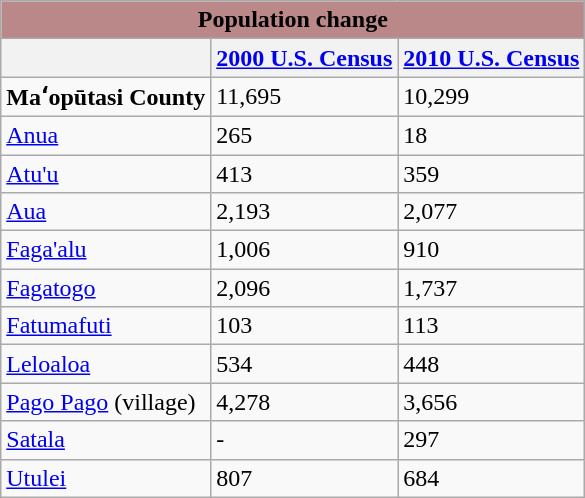<table class="wikitable">
<tr>
<th style="background:#BA8888;" colspan="3">Population change</th>
</tr>
<tr>
<th></th>
<th><strong><a href='#'>2000 U.S. Census</a></strong></th>
<th><strong><a href='#'>2010 U.S. Census</a></strong></th>
</tr>
<tr>
<td><strong>Maʻopūtasi County</strong></td>
<td>11,695</td>
<td>10,299</td>
</tr>
<tr>
<td><a href='#'>Anua</a></td>
<td>265</td>
<td>18</td>
</tr>
<tr>
<td><a href='#'>Atu'u</a></td>
<td>413</td>
<td>359</td>
</tr>
<tr>
<td><a href='#'>Aua</a></td>
<td>2,193</td>
<td>2,077</td>
</tr>
<tr>
<td><a href='#'>Faga'alu</a></td>
<td>1,006</td>
<td>910</td>
</tr>
<tr>
<td><a href='#'>Fagatogo</a></td>
<td>2,096</td>
<td>1,737</td>
</tr>
<tr>
<td><a href='#'>Fatumafuti</a></td>
<td>103</td>
<td>113</td>
</tr>
<tr>
<td><a href='#'>Leloaloa</a></td>
<td>534</td>
<td>448</td>
</tr>
<tr>
<td><a href='#'>Pago Pago</a> (village)</td>
<td>4,278</td>
<td>3,656</td>
</tr>
<tr>
<td><a href='#'>Satala</a></td>
<td>-</td>
<td>297</td>
</tr>
<tr>
<td><a href='#'>Utulei</a></td>
<td>807</td>
<td>684</td>
</tr>
</table>
